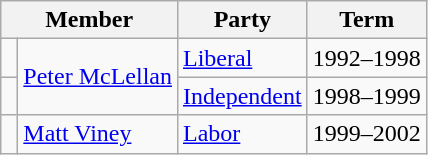<table class="wikitable">
<tr>
<th colspan="2">Member</th>
<th>Party</th>
<th>Term</th>
</tr>
<tr>
<td> </td>
<td rowspan="2"><a href='#'>Peter McLellan</a></td>
<td><a href='#'>Liberal</a></td>
<td>1992–1998</td>
</tr>
<tr>
<td> </td>
<td><a href='#'>Independent</a></td>
<td>1998–1999</td>
</tr>
<tr>
<td> </td>
<td><a href='#'>Matt Viney</a></td>
<td><a href='#'>Labor</a></td>
<td>1999–2002</td>
</tr>
</table>
